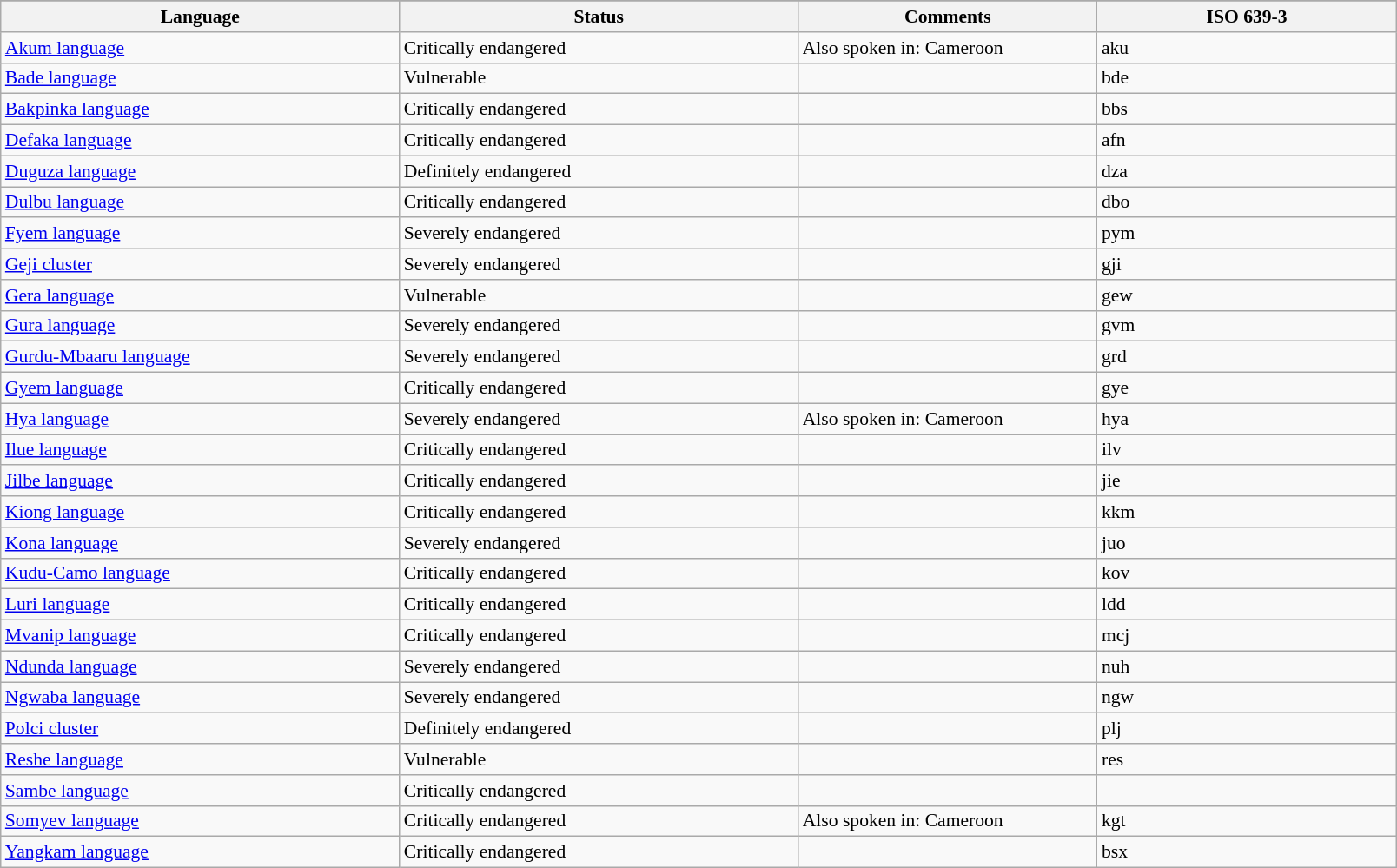<table class="wikitable" style="margin:auto; font-size:90%;">
<tr>
</tr>
<tr>
<th style="width:20%;">Language</th>
<th style="width:20%;">Status</th>
<th style="width:15%;">Comments</th>
<th style="width:15%;">ISO 639-3</th>
</tr>
<tr>
<td><a href='#'>Akum language</a></td>
<td>Critically endangered</td>
<td>Also spoken in: Cameroon</td>
<td>aku</td>
</tr>
<tr>
<td><a href='#'>Bade language</a></td>
<td>Vulnerable</td>
<td> </td>
<td>bde</td>
</tr>
<tr>
<td><a href='#'>Bakpinka language</a></td>
<td>Critically endangered</td>
<td> </td>
<td>bbs</td>
</tr>
<tr>
<td><a href='#'>Defaka language</a></td>
<td>Critically endangered</td>
<td> </td>
<td>afn</td>
</tr>
<tr>
<td><a href='#'>Duguza language</a></td>
<td>Definitely endangered</td>
<td> </td>
<td>dza</td>
</tr>
<tr>
<td><a href='#'>Dulbu language</a></td>
<td>Critically endangered</td>
<td> </td>
<td>dbo</td>
</tr>
<tr>
<td><a href='#'>Fyem language</a></td>
<td>Severely endangered</td>
<td> </td>
<td>pym</td>
</tr>
<tr>
<td><a href='#'>Geji cluster</a></td>
<td>Severely endangered</td>
<td> </td>
<td>gji</td>
</tr>
<tr>
<td><a href='#'>Gera language</a></td>
<td>Vulnerable</td>
<td> </td>
<td>gew</td>
</tr>
<tr>
<td><a href='#'>Gura language</a></td>
<td>Severely endangered</td>
<td> </td>
<td>gvm</td>
</tr>
<tr>
<td><a href='#'>Gurdu-Mbaaru language</a></td>
<td>Severely endangered</td>
<td> </td>
<td>grd</td>
</tr>
<tr>
<td><a href='#'>Gyem language</a></td>
<td>Critically endangered</td>
<td> </td>
<td>gye</td>
</tr>
<tr>
<td><a href='#'>Hya language</a></td>
<td>Severely endangered</td>
<td>Also spoken in: Cameroon</td>
<td>hya</td>
</tr>
<tr>
<td><a href='#'>Ilue language</a></td>
<td>Critically endangered</td>
<td> </td>
<td>ilv</td>
</tr>
<tr>
<td><a href='#'>Jilbe language</a></td>
<td>Critically endangered</td>
<td> </td>
<td>jie</td>
</tr>
<tr>
<td><a href='#'>Kiong language</a></td>
<td>Critically endangered</td>
<td> </td>
<td>kkm</td>
</tr>
<tr>
<td><a href='#'>Kona language</a></td>
<td>Severely endangered</td>
<td> </td>
<td>juo</td>
</tr>
<tr>
<td><a href='#'>Kudu-Camo language</a></td>
<td>Critically endangered</td>
<td> </td>
<td>kov</td>
</tr>
<tr>
<td><a href='#'>Luri language</a></td>
<td>Critically endangered</td>
<td> </td>
<td>ldd</td>
</tr>
<tr>
<td><a href='#'>Mvanip language</a></td>
<td>Critically endangered</td>
<td> </td>
<td>mcj</td>
</tr>
<tr>
<td><a href='#'>Ndunda language</a></td>
<td>Severely endangered</td>
<td> </td>
<td>nuh</td>
</tr>
<tr>
<td><a href='#'>Ngwaba language</a></td>
<td>Severely endangered</td>
<td> </td>
<td>ngw</td>
</tr>
<tr>
<td><a href='#'>Polci cluster</a></td>
<td>Definitely endangered</td>
<td> </td>
<td>plj</td>
</tr>
<tr>
<td><a href='#'>Reshe language</a></td>
<td>Vulnerable</td>
<td> </td>
<td>res</td>
</tr>
<tr>
<td><a href='#'>Sambe language</a></td>
<td>Critically endangered</td>
<td> </td>
<td> </td>
</tr>
<tr>
<td><a href='#'>Somyev language</a></td>
<td>Critically endangered</td>
<td>Also spoken in: Cameroon</td>
<td>kgt</td>
</tr>
<tr>
<td><a href='#'>Yangkam language</a></td>
<td>Critically endangered</td>
<td> </td>
<td>bsx</td>
</tr>
</table>
